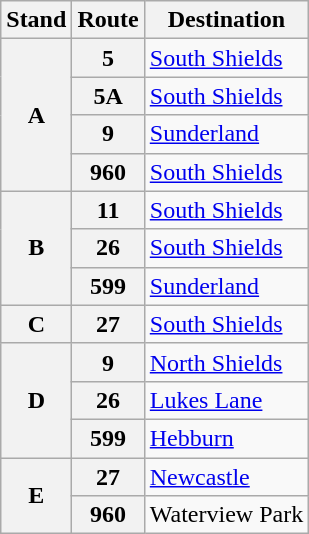<table class="wikitable sortable mw-collapsible mw-collapsed">
<tr>
<th><strong>Stand</strong></th>
<th><strong>Route</strong></th>
<th><strong>Destination</strong></th>
</tr>
<tr>
<th rowspan="4">A</th>
<th>5</th>
<td><a href='#'>South Shields</a>  <br></td>
</tr>
<tr>
<th>5A</th>
<td><a href='#'>South Shields</a>  <br></td>
</tr>
<tr>
<th>9</th>
<td><a href='#'>Sunderland</a>   <br></td>
</tr>
<tr>
<th>960</th>
<td><a href='#'>South Shields</a>  <br></td>
</tr>
<tr>
<th rowspan="3">B</th>
<th>11</th>
<td><a href='#'>South Shields</a>  <br></td>
</tr>
<tr>
<th>26</th>
<td><a href='#'>South Shields</a>  <br></td>
</tr>
<tr>
<th>599</th>
<td><a href='#'>Sunderland</a>   <br></td>
</tr>
<tr>
<th>C</th>
<th>27</th>
<td><a href='#'>South Shields</a>  <br></td>
</tr>
<tr>
<th rowspan="3">D</th>
<th>9</th>
<td><a href='#'>North Shields</a>  </td>
</tr>
<tr>
<th>26</th>
<td><a href='#'>Lukes Lane</a><br></td>
</tr>
<tr>
<th>599</th>
<td><a href='#'>Hebburn</a> </td>
</tr>
<tr>
<th rowspan="2">E</th>
<th>27</th>
<td><a href='#'>Newcastle</a>   <br></td>
</tr>
<tr>
<th>960</th>
<td>Waterview Park<br></td>
</tr>
</table>
